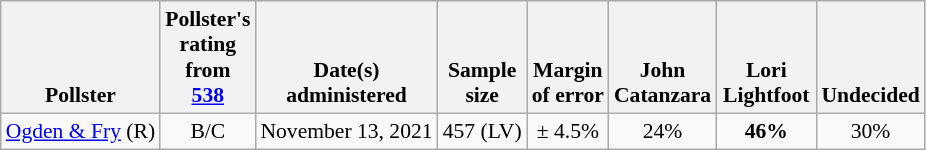<table class="wikitable" style="font-size:90%;text-align:center;">
<tr valign=bottom>
<th>Pollster</th>
<th>Pollster's<br>rating<br>from<br><a href='#'>538</a></th>
<th>Date(s)<br>administered</th>
<th>Sample<br>size</th>
<th>Margin<br>of error</th>
<th style="width:60px;">John<br>Catanzara</th>
<th style="width:60px;">Lori<br>Lightfoot</th>
<th>Undecided</th>
</tr>
<tr>
<td style="text-align:left;"><a href='#'>Ogden & Fry</a> (R)</td>
<td>B/C</td>
<td>November 13, 2021</td>
<td>457 (LV)</td>
<td>± 4.5%</td>
<td>24%</td>
<td><strong>46%</strong></td>
<td>30%</td>
</tr>
</table>
